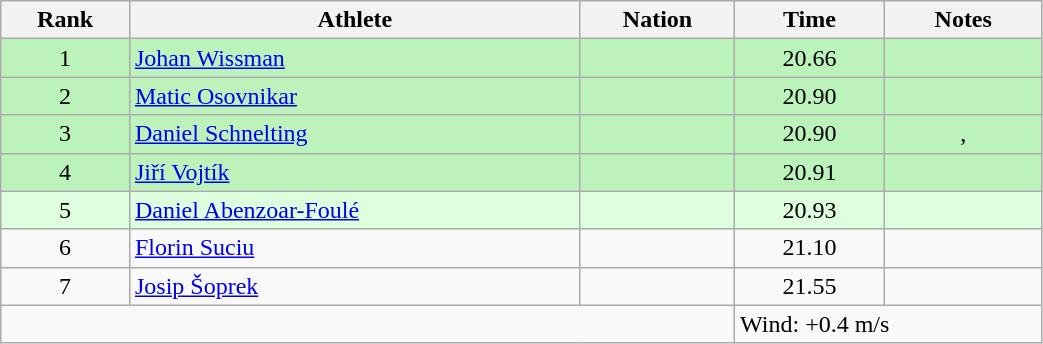<table class="wikitable sortable" style="text-align:center;width: 55%;">
<tr>
<th scope="col">Rank</th>
<th scope="col">Athlete</th>
<th scope="col">Nation</th>
<th scope="col">Time</th>
<th scope="col">Notes</th>
</tr>
<tr bgcolor=bbf3bb>
<td>1</td>
<td align=left><a href='#'>Johan Wissman</a></td>
<td align=left></td>
<td>20.66</td>
<td></td>
</tr>
<tr bgcolor=bbf3bb>
<td>2</td>
<td align=left><a href='#'>Matic Osovnikar</a></td>
<td align=left></td>
<td>20.90</td>
<td></td>
</tr>
<tr bgcolor=bbf3bb>
<td>3</td>
<td align=left><a href='#'>Daniel Schnelting</a></td>
<td align=left></td>
<td>20.90</td>
<td>, </td>
</tr>
<tr bgcolor=bbf3bb>
<td>4</td>
<td align=left><a href='#'>Jiří Vojtík</a></td>
<td align=left></td>
<td>20.91</td>
<td></td>
</tr>
<tr bgcolor=ddffdd>
<td>5</td>
<td align=left><a href='#'>Daniel Abenzoar-Foulé</a></td>
<td align=left></td>
<td>20.93</td>
<td></td>
</tr>
<tr>
<td>6</td>
<td align=left><a href='#'>Florin Suciu</a></td>
<td align=left></td>
<td>21.10</td>
<td></td>
</tr>
<tr>
<td>7</td>
<td align=left><a href='#'>Josip Šoprek</a></td>
<td align=left></td>
<td>21.55</td>
<td></td>
</tr>
<tr class="sortbottom">
<td colspan="3"></td>
<td colspan="2" style="text-align:left;">Wind: +0.4 m/s</td>
</tr>
</table>
